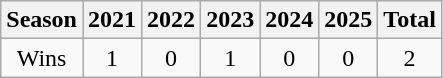<table class="wikitable">
<tr style="background:#efefef; text-align:center;">
<th>Season</th>
<th>2021</th>
<th>2022</th>
<th>2023</th>
<th>2024</th>
<th>2025</th>
<th><strong>Total</strong></th>
</tr>
<tr align="center">
<td>Wins</td>
<td>1</td>
<td>0</td>
<td>1</td>
<td>0</td>
<td>0</td>
<td>2</td>
</tr>
</table>
